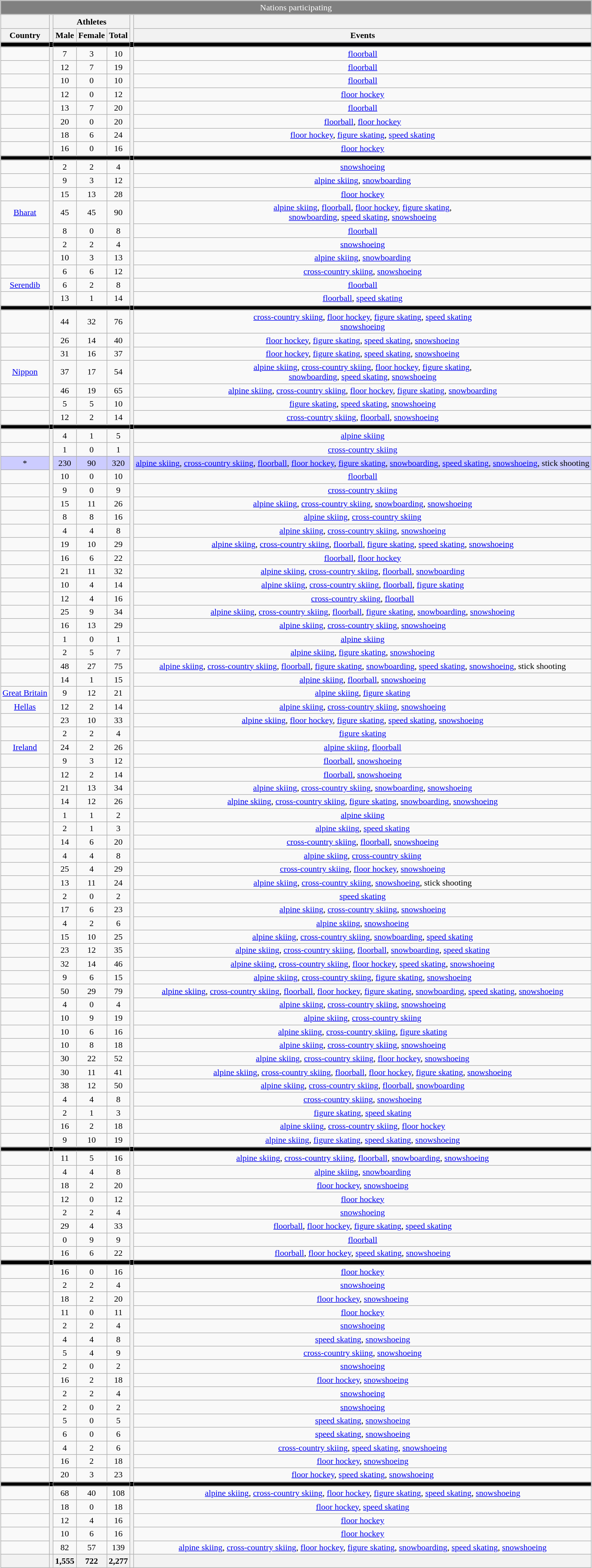<table class="wikitable" style="text-align:center;">
<tr>
<td ! colspan="7" style="background:gray; border:2px solid silver; color:white;">Nations participating</td>
</tr>
<tr>
<th rowspan=1></th>
<th rowspan=116></th>
<th colspan=3>Athletes</th>
<th rowspan=116></th>
<th colspan=1></th>
</tr>
<tr>
<th>Country</th>
<th>Male</th>
<th>Female</th>
<th>Total</th>
<th>Events</th>
</tr>
<tr>
<td ! colspan="18" style="background:black; border:2px solid silver; color:white;"></td>
</tr>
<tr>
<td></td>
<td>7</td>
<td>3</td>
<td>10</td>
<td><a href='#'>floorball</a></td>
</tr>
<tr>
<td></td>
<td>12</td>
<td>7</td>
<td>19</td>
<td><a href='#'>floorball</a></td>
</tr>
<tr>
<td></td>
<td>10</td>
<td>0</td>
<td>10</td>
<td><a href='#'>floorball</a></td>
</tr>
<tr>
<td></td>
<td>12</td>
<td>0</td>
<td>12</td>
<td><a href='#'>floor hockey</a></td>
</tr>
<tr>
<td></td>
<td>13</td>
<td>7</td>
<td>20</td>
<td><a href='#'>floorball</a></td>
</tr>
<tr>
<td></td>
<td>20</td>
<td>0</td>
<td>20</td>
<td><a href='#'>floorball</a>, <a href='#'>floor hockey</a></td>
</tr>
<tr>
<td></td>
<td>18</td>
<td>6</td>
<td>24</td>
<td><a href='#'>floor hockey</a>, <a href='#'>figure skating</a>, <a href='#'>speed skating</a></td>
</tr>
<tr>
<td></td>
<td>16</td>
<td>0</td>
<td>16</td>
<td><a href='#'>floor hockey</a></td>
</tr>
<tr>
<td ! colspan="18" style="background:black; border:2px solid silver; color:white;"></td>
</tr>
<tr>
<td></td>
<td>2</td>
<td>2</td>
<td>4</td>
<td><a href='#'>snowshoeing</a></td>
</tr>
<tr>
<td></td>
<td>9</td>
<td>3</td>
<td>12</td>
<td><a href='#'>alpine skiing</a>, <a href='#'>snowboarding</a></td>
</tr>
<tr>
<td></td>
<td>15</td>
<td>13</td>
<td>28</td>
<td><a href='#'>floor hockey</a></td>
</tr>
<tr>
<td>  <a href='#'>Bharat</a></td>
<td>45</td>
<td>45</td>
<td>90</td>
<td><a href='#'>alpine skiing</a>, <a href='#'>floorball</a>, <a href='#'>floor hockey</a>, <a href='#'>figure skating</a>, <br> <a href='#'>snowboarding</a>, <a href='#'>speed skating</a>, <a href='#'>snowshoeing</a></td>
</tr>
<tr>
<td></td>
<td>8</td>
<td>0</td>
<td>8</td>
<td><a href='#'>floorball</a></td>
</tr>
<tr>
<td></td>
<td>2</td>
<td>2</td>
<td>4</td>
<td><a href='#'>snowshoeing</a></td>
</tr>
<tr>
<td></td>
<td>10</td>
<td>3</td>
<td>13</td>
<td><a href='#'>alpine skiing</a>, <a href='#'>snowboarding</a></td>
</tr>
<tr>
<td></td>
<td>6</td>
<td>6</td>
<td>12</td>
<td><a href='#'>cross-country skiing</a>, <a href='#'>snowshoeing</a></td>
</tr>
<tr>
<td> <a href='#'>Serendib</a></td>
<td>6</td>
<td>2</td>
<td>8</td>
<td><a href='#'>floorball</a></td>
</tr>
<tr>
<td></td>
<td>13</td>
<td>1</td>
<td>14</td>
<td><a href='#'>floorball</a>, <a href='#'>speed skating</a></td>
</tr>
<tr>
<td ! colspan="18" style="background:black; border:2px solid silver; color:white;"></td>
</tr>
<tr>
<td></td>
<td>44</td>
<td>32</td>
<td>76</td>
<td><a href='#'>cross-country skiing</a>, <a href='#'>floor hockey</a>, <a href='#'>figure skating</a>, <a href='#'>speed skating</a> <br> <a href='#'>snowshoeing</a></td>
</tr>
<tr>
<td></td>
<td>26</td>
<td>14</td>
<td>40</td>
<td><a href='#'>floor hockey</a>, <a href='#'>figure skating</a>, <a href='#'>speed skating</a>, <a href='#'>snowshoeing</a></td>
</tr>
<tr>
<td></td>
<td>31</td>
<td>16</td>
<td>37</td>
<td><a href='#'>floor hockey</a>, <a href='#'>figure skating</a>, <a href='#'>speed skating</a>, <a href='#'>snowshoeing</a></td>
</tr>
<tr>
<td> <a href='#'>Nippon</a></td>
<td>37</td>
<td>17</td>
<td>54</td>
<td><a href='#'>alpine skiing</a>, <a href='#'>cross-country skiing</a>, <a href='#'>floor hockey</a>, <a href='#'>figure skating</a>, <br> <a href='#'>snowboarding</a>, <a href='#'>speed skating</a>, <a href='#'>snowshoeing</a></td>
</tr>
<tr>
<td></td>
<td>46</td>
<td>19</td>
<td>65</td>
<td><a href='#'>alpine skiing</a>, <a href='#'>cross-country skiing</a>, <a href='#'>floor hockey</a>, <a href='#'>figure skating</a>, <a href='#'>snowboarding</a></td>
</tr>
<tr>
<td></td>
<td>5</td>
<td>5</td>
<td>10</td>
<td><a href='#'>figure skating</a>, <a href='#'>speed skating</a>, <a href='#'>snowshoeing</a></td>
</tr>
<tr>
<td></td>
<td>12</td>
<td>2</td>
<td>14</td>
<td><a href='#'>cross-country skiing</a>, <a href='#'>floorball</a>, <a href='#'>snowshoeing</a></td>
</tr>
<tr>
<td ! colspan="18" style="background:black; border:2px solid silver; color:white;"></td>
</tr>
<tr>
<td></td>
<td>4</td>
<td>1</td>
<td>5</td>
<td><a href='#'>alpine skiing</a></td>
</tr>
<tr>
<td></td>
<td>1</td>
<td>0</td>
<td>1</td>
<td><a href='#'>cross-country skiing</a></td>
</tr>
<tr style="background:#ccf">
<td>*</td>
<td>230</td>
<td>90</td>
<td>320</td>
<td><a href='#'>alpine skiing</a>, <a href='#'>cross-country skiing</a>, <a href='#'>floorball</a>, <a href='#'>floor hockey</a>, <a href='#'>figure skating</a>, <a href='#'>snowboarding</a>, <a href='#'>speed skating</a>, <a href='#'>snowshoeing</a>, stick shooting</td>
</tr>
<tr>
<td></td>
<td>10</td>
<td>0</td>
<td>10</td>
<td><a href='#'>floorball</a></td>
</tr>
<tr>
<td></td>
<td>9</td>
<td>0</td>
<td>9</td>
<td><a href='#'>cross-country skiing</a></td>
</tr>
<tr>
<td></td>
<td>15</td>
<td>11</td>
<td>26</td>
<td><a href='#'>alpine skiing</a>, <a href='#'>cross-country skiing</a>, <a href='#'>snowboarding</a>, <a href='#'>snowshoeing</a></td>
</tr>
<tr>
<td></td>
<td>8</td>
<td>8</td>
<td>16</td>
<td><a href='#'>alpine skiing</a>, <a href='#'>cross-country skiing</a></td>
</tr>
<tr>
<td></td>
<td>4</td>
<td>4</td>
<td>8</td>
<td><a href='#'>alpine skiing</a>, <a href='#'>cross-country skiing</a>, <a href='#'>snowshoeing</a></td>
</tr>
<tr>
<td></td>
<td>19</td>
<td>10</td>
<td>29</td>
<td><a href='#'>alpine skiing</a>, <a href='#'>cross-country skiing</a>, <a href='#'>floorball</a>, <a href='#'>figure skating</a>, <a href='#'>speed skating</a>, <a href='#'>snowshoeing</a></td>
</tr>
<tr>
<td></td>
<td>16</td>
<td>6</td>
<td>22</td>
<td><a href='#'>floorball</a>, <a href='#'>floor hockey</a></td>
</tr>
<tr>
<td></td>
<td>21</td>
<td>11</td>
<td>32</td>
<td><a href='#'>alpine skiing</a>, <a href='#'>cross-country skiing</a>, <a href='#'>floorball</a>, <a href='#'>snowboarding</a></td>
</tr>
<tr>
<td></td>
<td>10</td>
<td>4</td>
<td>14</td>
<td><a href='#'>alpine skiing</a>, <a href='#'>cross-country skiing</a>, <a href='#'>floorball</a>, <a href='#'>figure skating</a></td>
</tr>
<tr>
<td></td>
<td>12</td>
<td>4</td>
<td>16</td>
<td><a href='#'>cross-country skiing</a>, <a href='#'>floorball</a></td>
</tr>
<tr>
<td></td>
<td>25</td>
<td>9</td>
<td>34</td>
<td><a href='#'>alpine skiing</a>, <a href='#'>cross-country skiing</a>, <a href='#'>floorball</a>, <a href='#'>figure skating</a>, <a href='#'>snowboarding</a>, <a href='#'>snowshoeing</a></td>
</tr>
<tr>
<td></td>
<td>16</td>
<td>13</td>
<td>29</td>
<td><a href='#'>alpine skiing</a>, <a href='#'>cross-country skiing</a>, <a href='#'>snowshoeing</a></td>
</tr>
<tr>
<td></td>
<td>1</td>
<td>0</td>
<td>1</td>
<td><a href='#'>alpine skiing</a></td>
</tr>
<tr>
<td></td>
<td>2</td>
<td>5</td>
<td>7</td>
<td><a href='#'>alpine skiing</a>, <a href='#'>figure skating</a>, <a href='#'>snowshoeing</a></td>
</tr>
<tr>
<td></td>
<td>48</td>
<td>27</td>
<td>75</td>
<td><a href='#'>alpine skiing</a>, <a href='#'>cross-country skiing</a>, <a href='#'>floorball</a>, <a href='#'>figure skating</a>, <a href='#'>snowboarding</a>, <a href='#'>speed skating</a>, <a href='#'>snowshoeing</a>, stick shooting</td>
</tr>
<tr>
<td></td>
<td>14</td>
<td>1</td>
<td>15</td>
<td><a href='#'>alpine skiing</a>, <a href='#'>floorball</a>, <a href='#'>snowshoeing</a></td>
</tr>
<tr>
<td> <a href='#'>Great Britain</a></td>
<td>9</td>
<td>12</td>
<td>21</td>
<td><a href='#'>alpine skiing</a>, <a href='#'>figure skating</a></td>
</tr>
<tr>
<td> <a href='#'>Hellas</a></td>
<td>12</td>
<td>2</td>
<td>14</td>
<td><a href='#'>alpine skiing</a>, <a href='#'>cross-country skiing</a>, <a href='#'>snowshoeing</a></td>
</tr>
<tr>
<td></td>
<td>23</td>
<td>10</td>
<td>33</td>
<td><a href='#'>alpine skiing</a>, <a href='#'>floor hockey</a>, <a href='#'>figure skating</a>, <a href='#'>speed skating</a>, <a href='#'>snowshoeing</a></td>
</tr>
<tr>
<td></td>
<td>2</td>
<td>2</td>
<td>4</td>
<td><a href='#'>figure skating</a></td>
</tr>
<tr>
<td> <a href='#'>Ireland</a></td>
<td>24</td>
<td>2</td>
<td>26</td>
<td><a href='#'>alpine skiing</a>, <a href='#'>floorball</a></td>
</tr>
<tr>
<td></td>
<td>9</td>
<td>3</td>
<td>12</td>
<td><a href='#'>floorball</a>, <a href='#'>snowshoeing</a></td>
</tr>
<tr>
<td></td>
<td>12</td>
<td>2</td>
<td>14</td>
<td><a href='#'>floorball</a>, <a href='#'>snowshoeing</a></td>
</tr>
<tr>
<td></td>
<td>21</td>
<td>13</td>
<td>34</td>
<td><a href='#'>alpine skiing</a>, <a href='#'>cross-country skiing</a>, <a href='#'>snowboarding</a>, <a href='#'>snowshoeing</a></td>
</tr>
<tr>
<td></td>
<td>14</td>
<td>12</td>
<td>26</td>
<td><a href='#'>alpine skiing</a>, <a href='#'>cross-country skiing</a>, <a href='#'>figure skating</a>, <a href='#'>snowboarding</a>, <a href='#'>snowshoeing</a></td>
</tr>
<tr>
<td></td>
<td>1</td>
<td>1</td>
<td>2</td>
<td><a href='#'>alpine skiing</a></td>
</tr>
<tr>
<td></td>
<td>2</td>
<td>1</td>
<td>3</td>
<td><a href='#'>alpine skiing</a>, <a href='#'>speed skating</a></td>
</tr>
<tr>
<td></td>
<td>14</td>
<td>6</td>
<td>20</td>
<td><a href='#'>cross-country skiing</a>, <a href='#'>floorball</a>, <a href='#'>snowshoeing</a></td>
</tr>
<tr>
<td></td>
<td>4</td>
<td>4</td>
<td>8</td>
<td><a href='#'>alpine skiing</a>, <a href='#'>cross-country skiing</a></td>
</tr>
<tr>
<td></td>
<td>25</td>
<td>4</td>
<td>29</td>
<td><a href='#'>cross-country skiing</a>, <a href='#'>floor hockey</a>, <a href='#'>snowshoeing</a></td>
</tr>
<tr>
<td></td>
<td>13</td>
<td>11</td>
<td>24</td>
<td><a href='#'>alpine skiing</a>, <a href='#'>cross-country skiing</a>, <a href='#'>snowshoeing</a>, stick shooting</td>
</tr>
<tr>
<td></td>
<td>2</td>
<td>0</td>
<td>2</td>
<td><a href='#'>speed skating</a></td>
</tr>
<tr>
<td></td>
<td>17</td>
<td>6</td>
<td>23</td>
<td><a href='#'>alpine skiing</a>, <a href='#'>cross-country skiing</a>, <a href='#'>snowshoeing</a></td>
</tr>
<tr>
<td></td>
<td>4</td>
<td>2</td>
<td>6</td>
<td><a href='#'>alpine skiing</a>, <a href='#'>snowshoeing</a></td>
</tr>
<tr>
<td></td>
<td>15</td>
<td>10</td>
<td>25</td>
<td><a href='#'>alpine skiing</a>, <a href='#'>cross-country skiing</a>, <a href='#'>snowboarding</a>, <a href='#'>speed skating</a></td>
</tr>
<tr>
<td></td>
<td>23</td>
<td>12</td>
<td>35</td>
<td><a href='#'>alpine skiing</a>, <a href='#'>cross-country skiing</a>, <a href='#'>floorball</a>, <a href='#'>snowboarding</a>, <a href='#'>speed skating</a></td>
</tr>
<tr>
<td></td>
<td>32</td>
<td>14</td>
<td>46</td>
<td><a href='#'>alpine skiing</a>, <a href='#'>cross-country skiing</a>, <a href='#'>floor hockey</a>, <a href='#'>speed skating</a>, <a href='#'>snowshoeing</a></td>
</tr>
<tr>
<td></td>
<td>9</td>
<td>6</td>
<td>15</td>
<td><a href='#'>alpine skiing</a>, <a href='#'>cross-country skiing</a>, <a href='#'>figure skating</a>, <a href='#'>snowshoeing</a></td>
</tr>
<tr>
<td></td>
<td>50</td>
<td>29</td>
<td>79</td>
<td><a href='#'>alpine skiing</a>, <a href='#'>cross-country skiing</a>, <a href='#'>floorball</a>, <a href='#'>floor hockey</a>, <a href='#'>figure skating</a>, <a href='#'>snowboarding</a>, <a href='#'>speed skating</a>, <a href='#'>snowshoeing</a></td>
</tr>
<tr>
<td></td>
<td>4</td>
<td>0</td>
<td>4</td>
<td><a href='#'>alpine skiing</a>, <a href='#'>cross-country skiing</a>, <a href='#'>snowshoeing</a></td>
</tr>
<tr>
<td></td>
<td>10</td>
<td>9</td>
<td>19</td>
<td><a href='#'>alpine skiing</a>, <a href='#'>cross-country skiing</a></td>
</tr>
<tr>
<td></td>
<td>10</td>
<td>6</td>
<td>16</td>
<td><a href='#'>alpine skiing</a>, <a href='#'>cross-country skiing</a>, <a href='#'>figure skating</a></td>
</tr>
<tr>
<td></td>
<td>10</td>
<td>8</td>
<td>18</td>
<td><a href='#'>alpine skiing</a>, <a href='#'>cross-country skiing</a>, <a href='#'>snowshoeing</a></td>
</tr>
<tr>
<td></td>
<td>30</td>
<td>22</td>
<td>52</td>
<td><a href='#'>alpine skiing</a>, <a href='#'>cross-country skiing</a>, <a href='#'>floor hockey</a>, <a href='#'>snowshoeing</a></td>
</tr>
<tr>
<td></td>
<td>30</td>
<td>11</td>
<td>41</td>
<td><a href='#'>alpine skiing</a>, <a href='#'>cross-country skiing</a>, <a href='#'>floorball</a>, <a href='#'>floor hockey</a>, <a href='#'>figure skating</a>, <a href='#'>snowshoeing</a></td>
</tr>
<tr>
<td></td>
<td>38</td>
<td>12</td>
<td>50</td>
<td><a href='#'>alpine skiing</a>, <a href='#'>cross-country skiing</a>, <a href='#'>floorball</a>, <a href='#'>snowboarding</a></td>
</tr>
<tr>
<td></td>
<td>4</td>
<td>4</td>
<td>8</td>
<td><a href='#'>cross-country skiing</a>, <a href='#'>snowshoeing</a></td>
</tr>
<tr>
<td></td>
<td>2</td>
<td>1</td>
<td>3</td>
<td><a href='#'>figure skating</a>, <a href='#'>speed skating</a></td>
</tr>
<tr>
<td></td>
<td>16</td>
<td>2</td>
<td>18</td>
<td><a href='#'>alpine skiing</a>, <a href='#'>cross-country skiing</a>, <a href='#'>floor hockey</a></td>
</tr>
<tr>
<td></td>
<td>9</td>
<td>10</td>
<td>19</td>
<td><a href='#'>alpine skiing</a>, <a href='#'>figure skating</a>, <a href='#'>speed skating</a>, <a href='#'>snowshoeing</a></td>
</tr>
<tr>
<td ! colspan="18" style="background:black; border:2px solid silver; color:white;"></td>
</tr>
<tr>
<td></td>
<td>11</td>
<td>5</td>
<td>16</td>
<td><a href='#'>alpine skiing</a>, <a href='#'>cross-country skiing</a>, <a href='#'>floorball</a>, <a href='#'>snowboarding</a>, <a href='#'>snowshoeing</a></td>
</tr>
<tr>
<td></td>
<td>4</td>
<td>4</td>
<td>8</td>
<td><a href='#'>alpine skiing</a>, <a href='#'>snowboarding</a></td>
</tr>
<tr>
<td></td>
<td>18</td>
<td>2</td>
<td>20</td>
<td><a href='#'>floor hockey</a>, <a href='#'>snowshoeing</a></td>
</tr>
<tr>
<td></td>
<td>12</td>
<td>0</td>
<td>12</td>
<td><a href='#'>floor hockey</a></td>
</tr>
<tr>
<td></td>
<td>2</td>
<td>2</td>
<td>4</td>
<td><a href='#'>snowshoeing</a></td>
</tr>
<tr>
<td></td>
<td>29</td>
<td>4</td>
<td>33</td>
<td><a href='#'>floorball</a>, <a href='#'>floor hockey</a>, <a href='#'>figure skating</a>, <a href='#'>speed skating</a></td>
</tr>
<tr>
<td></td>
<td>0</td>
<td>9</td>
<td>9</td>
<td><a href='#'>floorball</a></td>
</tr>
<tr>
<td></td>
<td>16</td>
<td>6</td>
<td>22</td>
<td><a href='#'>floorball</a>, <a href='#'>floor hockey</a>, <a href='#'>speed skating</a>, <a href='#'>snowshoeing</a></td>
</tr>
<tr>
<td ! colspan="18" style="background:black; border:2px solid silver; color:white;"></td>
</tr>
<tr>
<td></td>
<td>16</td>
<td>0</td>
<td>16</td>
<td><a href='#'>floor hockey</a></td>
</tr>
<tr>
<td></td>
<td>2</td>
<td>2</td>
<td>4</td>
<td><a href='#'>snowshoeing</a></td>
</tr>
<tr>
<td></td>
<td>18</td>
<td>2</td>
<td>20</td>
<td><a href='#'>floor hockey</a>, <a href='#'>snowshoeing</a></td>
</tr>
<tr>
<td></td>
<td>11</td>
<td>0</td>
<td>11</td>
<td><a href='#'>floor hockey</a></td>
</tr>
<tr>
<td></td>
<td>2</td>
<td>2</td>
<td>4</td>
<td><a href='#'>snowshoeing</a></td>
</tr>
<tr>
<td></td>
<td>4</td>
<td>4</td>
<td>8</td>
<td><a href='#'>speed skating</a>, <a href='#'>snowshoeing</a></td>
</tr>
<tr>
<td></td>
<td>5</td>
<td>4</td>
<td>9</td>
<td><a href='#'>cross-country skiing</a>, <a href='#'>snowshoeing</a></td>
</tr>
<tr>
<td></td>
<td>2</td>
<td>0</td>
<td>2</td>
<td><a href='#'>snowshoeing</a></td>
</tr>
<tr>
<td></td>
<td>16</td>
<td>2</td>
<td>18</td>
<td><a href='#'>floor hockey</a>, <a href='#'>snowshoeing</a></td>
</tr>
<tr>
<td></td>
<td>2</td>
<td>2</td>
<td>4</td>
<td><a href='#'>snowshoeing</a></td>
</tr>
<tr>
<td></td>
<td>2</td>
<td>0</td>
<td>2</td>
<td><a href='#'>snowshoeing</a></td>
</tr>
<tr>
<td></td>
<td>5</td>
<td>0</td>
<td>5</td>
<td><a href='#'>speed skating</a>, <a href='#'>snowshoeing</a></td>
</tr>
<tr>
<td></td>
<td>6</td>
<td>0</td>
<td>6</td>
<td><a href='#'>speed skating</a>, <a href='#'>snowshoeing</a></td>
</tr>
<tr>
<td></td>
<td>4</td>
<td>2</td>
<td>6</td>
<td><a href='#'>cross-country skiing</a>, <a href='#'>speed skating</a>, <a href='#'>snowshoeing</a></td>
</tr>
<tr>
<td></td>
<td>16</td>
<td>2</td>
<td>18</td>
<td><a href='#'>floor hockey</a>, <a href='#'>snowshoeing</a></td>
</tr>
<tr>
<td></td>
<td>20</td>
<td>3</td>
<td>23</td>
<td><a href='#'>floor hockey</a>, <a href='#'>speed skating</a>, <a href='#'>snowshoeing</a></td>
</tr>
<tr>
<td ! colspan="18" style="background:black; border:2px solid silver; color:white;"></td>
</tr>
<tr>
<td></td>
<td>68</td>
<td>40</td>
<td>108</td>
<td><a href='#'>alpine skiing</a>, <a href='#'>cross-country skiing</a>, <a href='#'>floor hockey</a>, <a href='#'>figure skating</a>, <a href='#'>speed skating</a>, <a href='#'>snowshoeing</a></td>
</tr>
<tr>
<td></td>
<td>18</td>
<td>0</td>
<td>18</td>
<td><a href='#'>floor hockey</a>, <a href='#'>speed skating</a></td>
</tr>
<tr>
<td></td>
<td>12</td>
<td>4</td>
<td>16</td>
<td><a href='#'>floor hockey</a></td>
</tr>
<tr>
<td></td>
<td>10</td>
<td>6</td>
<td>16</td>
<td><a href='#'>floor hockey</a></td>
</tr>
<tr>
<td></td>
<td>82</td>
<td>57</td>
<td>139</td>
<td><a href='#'>alpine skiing</a>, <a href='#'>cross-country skiing</a>, <a href='#'>floor hockey</a>, <a href='#'>figure skating</a>, <a href='#'>snowboarding</a>, <a href='#'>speed skating</a>, <a href='#'>snowshoeing</a></td>
</tr>
<tr>
<th rowspan="2"></th>
<th></th>
<th>1,555</th>
<th>722</th>
<th>2,277</th>
<th></th>
<th></th>
</tr>
</table>
